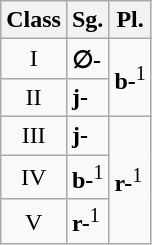<table class="wikitable">
<tr>
<th>Class</th>
<th>Sg.</th>
<th>Pl.</th>
</tr>
<tr>
<td align="center">I</td>
<td><strong>∅-</strong></td>
<td rowspan ="2"><strong>b-</strong><sup>1</sup></td>
</tr>
<tr>
<td align="center">II</td>
<td><strong>j-</strong></td>
</tr>
<tr>
<td align="center">III</td>
<td><strong>j-</strong></td>
<td rowspan ="3"><strong>r-</strong><sup>1</sup></td>
</tr>
<tr>
<td align="center">IV</td>
<td><strong>b-</strong><sup>1</sup></td>
</tr>
<tr>
<td align="center">V</td>
<td><strong>r-</strong><sup>1</sup></td>
</tr>
</table>
